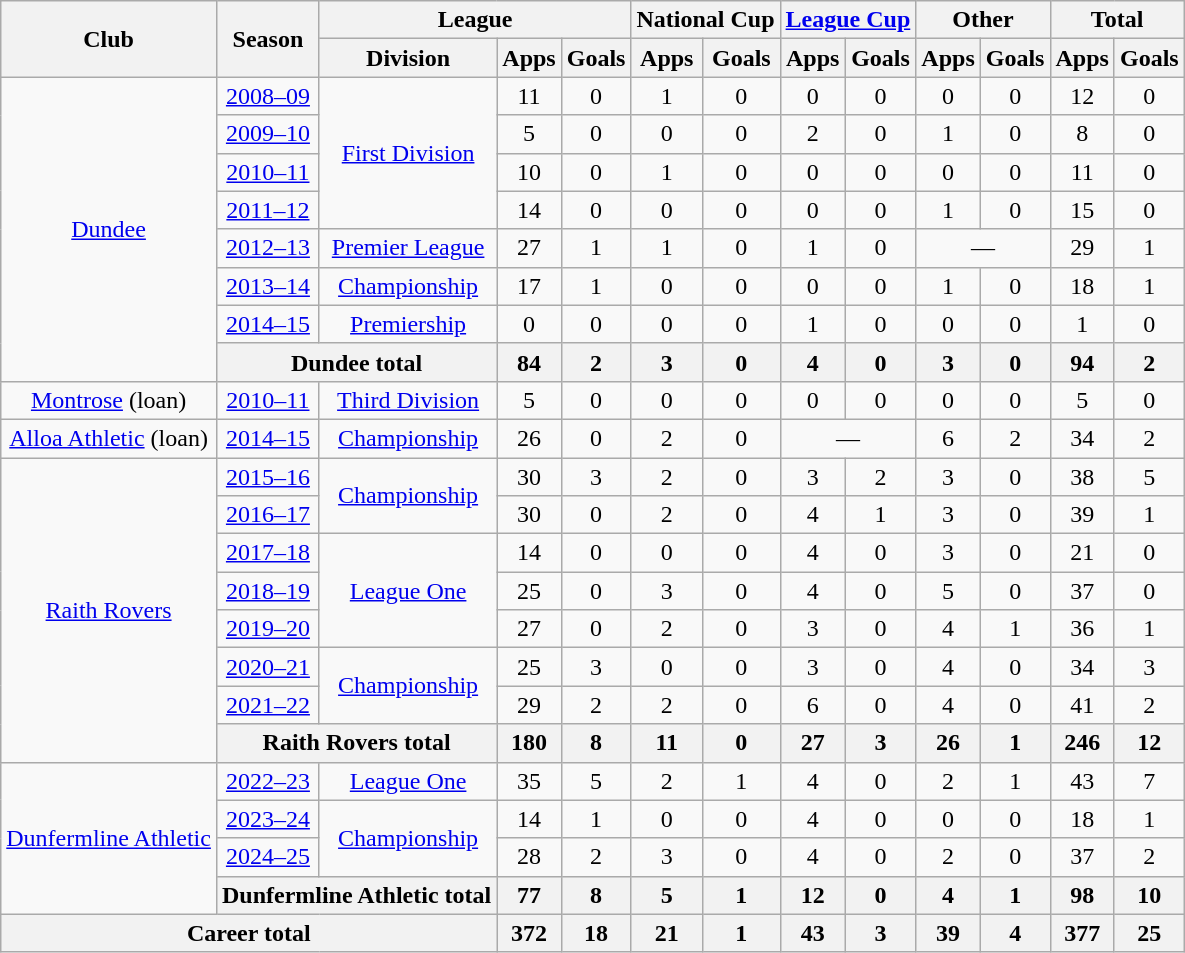<table class="wikitable" style="text-align:center">
<tr>
<th rowspan="2">Club</th>
<th rowspan="2">Season</th>
<th colspan="3">League</th>
<th colspan="2">National Cup</th>
<th colspan="2"><a href='#'>League Cup</a></th>
<th colspan="2">Other</th>
<th colspan="2">Total</th>
</tr>
<tr>
<th>Division</th>
<th>Apps</th>
<th>Goals</th>
<th>Apps</th>
<th>Goals</th>
<th>Apps</th>
<th>Goals</th>
<th>Apps</th>
<th>Goals</th>
<th>Apps</th>
<th>Goals</th>
</tr>
<tr>
<td rowspan="8"><a href='#'>Dundee</a></td>
<td><a href='#'>2008–09</a></td>
<td rowspan="4"><a href='#'>First Division</a></td>
<td>11</td>
<td>0</td>
<td>1</td>
<td>0</td>
<td>0</td>
<td>0</td>
<td>0</td>
<td>0</td>
<td>12</td>
<td>0</td>
</tr>
<tr>
<td><a href='#'>2009–10</a></td>
<td>5</td>
<td>0</td>
<td>0</td>
<td>0</td>
<td>2</td>
<td>0</td>
<td>1</td>
<td>0</td>
<td>8</td>
<td>0</td>
</tr>
<tr>
<td><a href='#'>2010–11</a></td>
<td>10</td>
<td>0</td>
<td>1</td>
<td>0</td>
<td>0</td>
<td>0</td>
<td>0</td>
<td>0</td>
<td>11</td>
<td>0</td>
</tr>
<tr>
<td><a href='#'>2011–12</a></td>
<td>14</td>
<td>0</td>
<td>0</td>
<td>0</td>
<td>0</td>
<td>0</td>
<td>1</td>
<td>0</td>
<td>15</td>
<td>0</td>
</tr>
<tr>
<td><a href='#'>2012–13</a></td>
<td><a href='#'>Premier League</a></td>
<td>27</td>
<td>1</td>
<td>1</td>
<td>0</td>
<td>1</td>
<td>0</td>
<td colspan="2">—</td>
<td>29</td>
<td>1</td>
</tr>
<tr>
<td><a href='#'>2013–14</a></td>
<td><a href='#'>Championship</a></td>
<td>17</td>
<td>1</td>
<td>0</td>
<td>0</td>
<td>0</td>
<td>0</td>
<td>1</td>
<td>0</td>
<td>18</td>
<td>1</td>
</tr>
<tr>
<td><a href='#'>2014–15</a></td>
<td><a href='#'>Premiership</a></td>
<td>0</td>
<td>0</td>
<td>0</td>
<td>0</td>
<td>1</td>
<td>0</td>
<td>0</td>
<td>0</td>
<td>1</td>
<td>0</td>
</tr>
<tr>
<th colspan="2">Dundee total</th>
<th>84</th>
<th>2</th>
<th>3</th>
<th>0</th>
<th>4</th>
<th>0</th>
<th>3</th>
<th>0</th>
<th>94</th>
<th>2</th>
</tr>
<tr>
<td><a href='#'>Montrose</a> (loan)</td>
<td><a href='#'>2010–11</a></td>
<td><a href='#'>Third Division</a></td>
<td>5</td>
<td>0</td>
<td>0</td>
<td>0</td>
<td>0</td>
<td>0</td>
<td>0</td>
<td>0</td>
<td>5</td>
<td>0</td>
</tr>
<tr>
<td><a href='#'>Alloa Athletic</a> (loan)</td>
<td><a href='#'>2014–15</a></td>
<td><a href='#'>Championship</a></td>
<td>26</td>
<td>0</td>
<td>2</td>
<td>0</td>
<td colspan="2">—</td>
<td>6</td>
<td>2</td>
<td>34</td>
<td>2</td>
</tr>
<tr>
<td rowspan="8"><a href='#'>Raith Rovers</a></td>
<td><a href='#'>2015–16</a></td>
<td rowspan="2"><a href='#'>Championship</a></td>
<td>30</td>
<td>3</td>
<td>2</td>
<td>0</td>
<td>3</td>
<td>2</td>
<td>3</td>
<td>0</td>
<td>38</td>
<td>5</td>
</tr>
<tr>
<td><a href='#'>2016–17</a></td>
<td>30</td>
<td>0</td>
<td>2</td>
<td>0</td>
<td>4</td>
<td>1</td>
<td>3</td>
<td>0</td>
<td>39</td>
<td>1</td>
</tr>
<tr>
<td><a href='#'>2017–18</a></td>
<td rowspan="3"><a href='#'>League One</a></td>
<td>14</td>
<td>0</td>
<td>0</td>
<td>0</td>
<td>4</td>
<td>0</td>
<td>3</td>
<td>0</td>
<td>21</td>
<td>0</td>
</tr>
<tr>
<td><a href='#'>2018–19</a></td>
<td>25</td>
<td>0</td>
<td>3</td>
<td>0</td>
<td>4</td>
<td>0</td>
<td>5</td>
<td>0</td>
<td>37</td>
<td>0</td>
</tr>
<tr>
<td><a href='#'>2019–20</a></td>
<td>27</td>
<td>0</td>
<td>2</td>
<td>0</td>
<td>3</td>
<td>0</td>
<td>4</td>
<td>1</td>
<td>36</td>
<td>1</td>
</tr>
<tr>
<td><a href='#'>2020–21</a></td>
<td rowspan="2"><a href='#'>Championship</a></td>
<td>25</td>
<td>3</td>
<td>0</td>
<td>0</td>
<td>3</td>
<td>0</td>
<td>4</td>
<td>0</td>
<td>34</td>
<td>3</td>
</tr>
<tr>
<td><a href='#'>2021–22</a></td>
<td>29</td>
<td>2</td>
<td>2</td>
<td>0</td>
<td>6</td>
<td>0</td>
<td>4</td>
<td>0</td>
<td>41</td>
<td>2</td>
</tr>
<tr>
<th colspan="2">Raith Rovers total</th>
<th>180</th>
<th>8</th>
<th>11</th>
<th>0</th>
<th>27</th>
<th>3</th>
<th>26</th>
<th>1</th>
<th>246</th>
<th>12</th>
</tr>
<tr>
<td rowspan="4"><a href='#'>Dunfermline Athletic</a></td>
<td><a href='#'>2022–23</a></td>
<td><a href='#'>League One</a></td>
<td>35</td>
<td>5</td>
<td>2</td>
<td>1</td>
<td>4</td>
<td>0</td>
<td>2</td>
<td>1</td>
<td>43</td>
<td>7</td>
</tr>
<tr>
<td><a href='#'>2023–24</a></td>
<td rowspan="2"><a href='#'>Championship</a></td>
<td>14</td>
<td>1</td>
<td>0</td>
<td>0</td>
<td>4</td>
<td>0</td>
<td>0</td>
<td>0</td>
<td>18</td>
<td>1</td>
</tr>
<tr>
<td><a href='#'>2024–25</a></td>
<td>28</td>
<td>2</td>
<td>3</td>
<td>0</td>
<td>4</td>
<td>0</td>
<td>2</td>
<td>0</td>
<td>37</td>
<td>2</td>
</tr>
<tr>
<th colspan="2">Dunfermline Athletic total</th>
<th>77</th>
<th>8</th>
<th>5</th>
<th>1</th>
<th>12</th>
<th>0</th>
<th>4</th>
<th>1</th>
<th>98</th>
<th>10</th>
</tr>
<tr>
<th colspan="3">Career total</th>
<th>372</th>
<th>18</th>
<th>21</th>
<th>1</th>
<th>43</th>
<th>3</th>
<th>39</th>
<th>4</th>
<th>377</th>
<th>25</th>
</tr>
</table>
